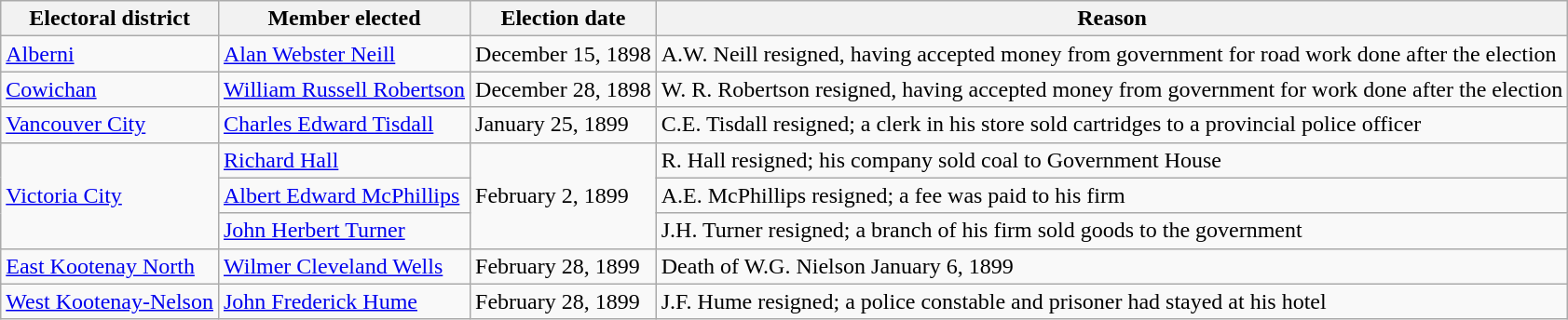<table class="wikitable sortable">
<tr>
<th>Electoral district</th>
<th>Member elected</th>
<th>Election date</th>
<th>Reason</th>
</tr>
<tr>
<td><a href='#'>Alberni</a></td>
<td><a href='#'>Alan Webster Neill</a></td>
<td>December 15, 1898</td>
<td>A.W. Neill resigned, having accepted money from government for road work done after the election</td>
</tr>
<tr>
<td><a href='#'>Cowichan</a></td>
<td><a href='#'>William Russell Robertson</a></td>
<td>December 28, 1898</td>
<td>W. R. Robertson resigned, having accepted money from government for work done after the election</td>
</tr>
<tr>
<td><a href='#'>Vancouver City</a></td>
<td><a href='#'>Charles Edward Tisdall</a></td>
<td>January 25, 1899</td>
<td>C.E. Tisdall resigned; a clerk in his store sold cartridges to a provincial police officer</td>
</tr>
<tr>
<td rowspan=3><a href='#'>Victoria City</a></td>
<td><a href='#'>Richard Hall</a></td>
<td rowspan=3>February 2, 1899</td>
<td>R. Hall resigned; his company sold coal to Government House</td>
</tr>
<tr>
<td><a href='#'>Albert Edward McPhillips</a></td>
<td>A.E. McPhillips resigned; a fee was paid to his firm</td>
</tr>
<tr>
<td><a href='#'>John Herbert Turner</a></td>
<td>J.H. Turner resigned; a branch of his firm sold goods to the government</td>
</tr>
<tr>
<td><a href='#'>East Kootenay North</a></td>
<td><a href='#'>Wilmer Cleveland Wells</a></td>
<td>February 28, 1899</td>
<td>Death of W.G. Nielson January 6, 1899</td>
</tr>
<tr>
<td><a href='#'>West Kootenay-Nelson</a></td>
<td><a href='#'>John Frederick Hume</a></td>
<td>February 28, 1899</td>
<td>J.F. Hume resigned; a police constable and prisoner had stayed at his hotel</td>
</tr>
</table>
